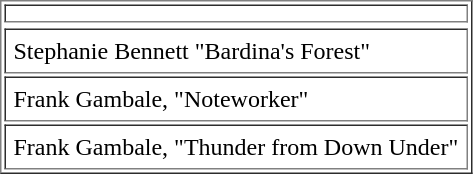<table border="1" cellpadding="5" colspan="2">
<tr>
<th></th>
</tr>
<tr>
</tr>
<tr>
<td>Stephanie Bennett "Bardina's Forest"</td>
</tr>
<tr>
<td>Frank Gambale, "Noteworker"</td>
</tr>
<tr>
<td>Frank Gambale, "Thunder from Down Under"</td>
</tr>
</table>
